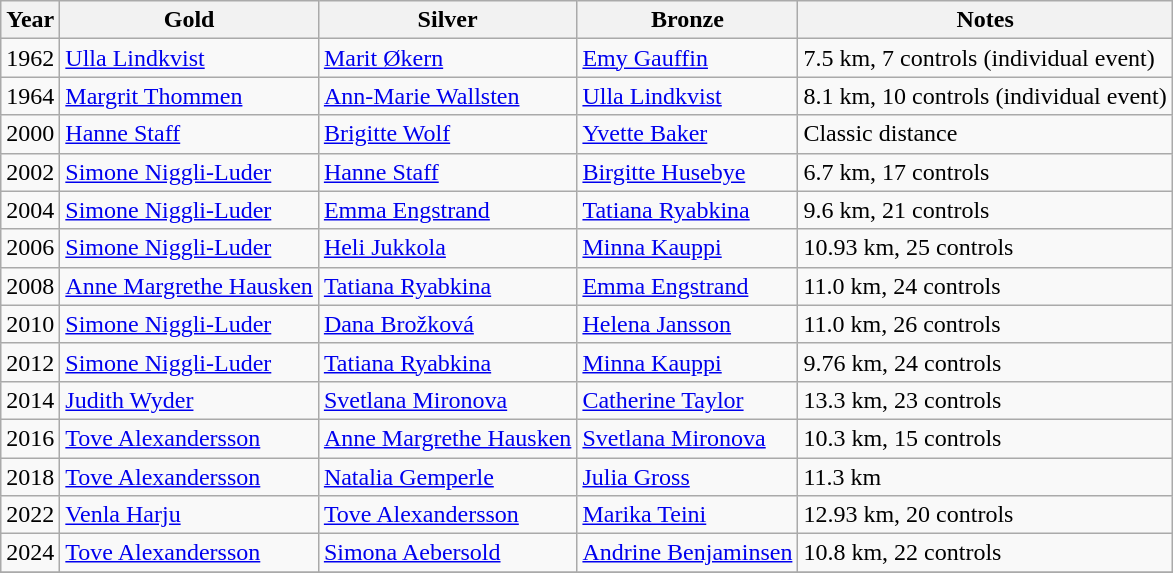<table class="wikitable">
<tr>
<th>Year</th>
<th>Gold</th>
<th>Silver</th>
<th>Bronze</th>
<th>Notes</th>
</tr>
<tr>
<td>1962</td>
<td> <a href='#'>Ulla Lindkvist</a></td>
<td> <a href='#'>Marit Økern</a></td>
<td> <a href='#'>Emy Gauffin</a></td>
<td>7.5 km, 7 controls (individual event)</td>
</tr>
<tr>
<td>1964</td>
<td> <a href='#'>Margrit Thommen</a></td>
<td> <a href='#'>Ann-Marie Wallsten</a></td>
<td> <a href='#'>Ulla Lindkvist</a></td>
<td>8.1 km, 10 controls (individual event)</td>
</tr>
<tr>
<td>2000</td>
<td> <a href='#'>Hanne Staff</a></td>
<td> <a href='#'>Brigitte Wolf</a></td>
<td> <a href='#'>Yvette Baker</a></td>
<td>Classic distance</td>
</tr>
<tr>
<td>2002</td>
<td> <a href='#'>Simone Niggli-Luder</a></td>
<td> <a href='#'>Hanne Staff</a></td>
<td> <a href='#'>Birgitte Husebye</a></td>
<td>6.7 km, 17 controls</td>
</tr>
<tr>
<td>2004</td>
<td> <a href='#'>Simone Niggli-Luder</a></td>
<td> <a href='#'>Emma Engstrand</a></td>
<td> <a href='#'>Tatiana Ryabkina</a></td>
<td>9.6 km, 21 controls</td>
</tr>
<tr>
<td>2006</td>
<td> <a href='#'>Simone Niggli-Luder</a></td>
<td> <a href='#'>Heli Jukkola</a></td>
<td> <a href='#'>Minna Kauppi</a></td>
<td>10.93 km, 25 controls</td>
</tr>
<tr>
<td>2008</td>
<td> <a href='#'>Anne Margrethe Hausken</a></td>
<td> <a href='#'>Tatiana Ryabkina</a></td>
<td> <a href='#'>Emma Engstrand</a></td>
<td>11.0 km, 24 controls</td>
</tr>
<tr>
<td>2010</td>
<td> <a href='#'>Simone Niggli-Luder</a></td>
<td> <a href='#'>Dana Brožková</a></td>
<td> <a href='#'>Helena Jansson</a></td>
<td>11.0 km, 26 controls</td>
</tr>
<tr>
<td>2012</td>
<td> <a href='#'>Simone Niggli-Luder</a></td>
<td> <a href='#'>Tatiana Ryabkina</a></td>
<td> <a href='#'>Minna Kauppi</a></td>
<td>9.76 km, 24 controls</td>
</tr>
<tr>
<td>2014</td>
<td> <a href='#'>Judith Wyder</a></td>
<td> <a href='#'>Svetlana Mironova</a></td>
<td> <a href='#'>Catherine Taylor</a></td>
<td>13.3 km, 23 controls</td>
</tr>
<tr>
<td>2016</td>
<td> <a href='#'>Tove Alexandersson</a></td>
<td> <a href='#'>Anne Margrethe Hausken</a></td>
<td> <a href='#'>Svetlana Mironova</a></td>
<td>10.3 km, 15 controls</td>
</tr>
<tr>
<td>2018</td>
<td> <a href='#'>Tove Alexandersson</a></td>
<td> <a href='#'>Natalia Gemperle</a></td>
<td> <a href='#'>Julia Gross</a></td>
<td>11.3 km</td>
</tr>
<tr>
<td>2022</td>
<td> <a href='#'>Venla Harju</a></td>
<td> <a href='#'>Tove Alexandersson</a></td>
<td> <a href='#'>Marika Teini</a></td>
<td>12.93 km, 20 controls</td>
</tr>
<tr>
<td>2024</td>
<td> <a href='#'>Tove Alexandersson</a></td>
<td> <a href='#'>Simona Aebersold</a></td>
<td> <a href='#'>Andrine Benjaminsen</a></td>
<td>10.8 km, 22 controls</td>
</tr>
<tr>
</tr>
</table>
